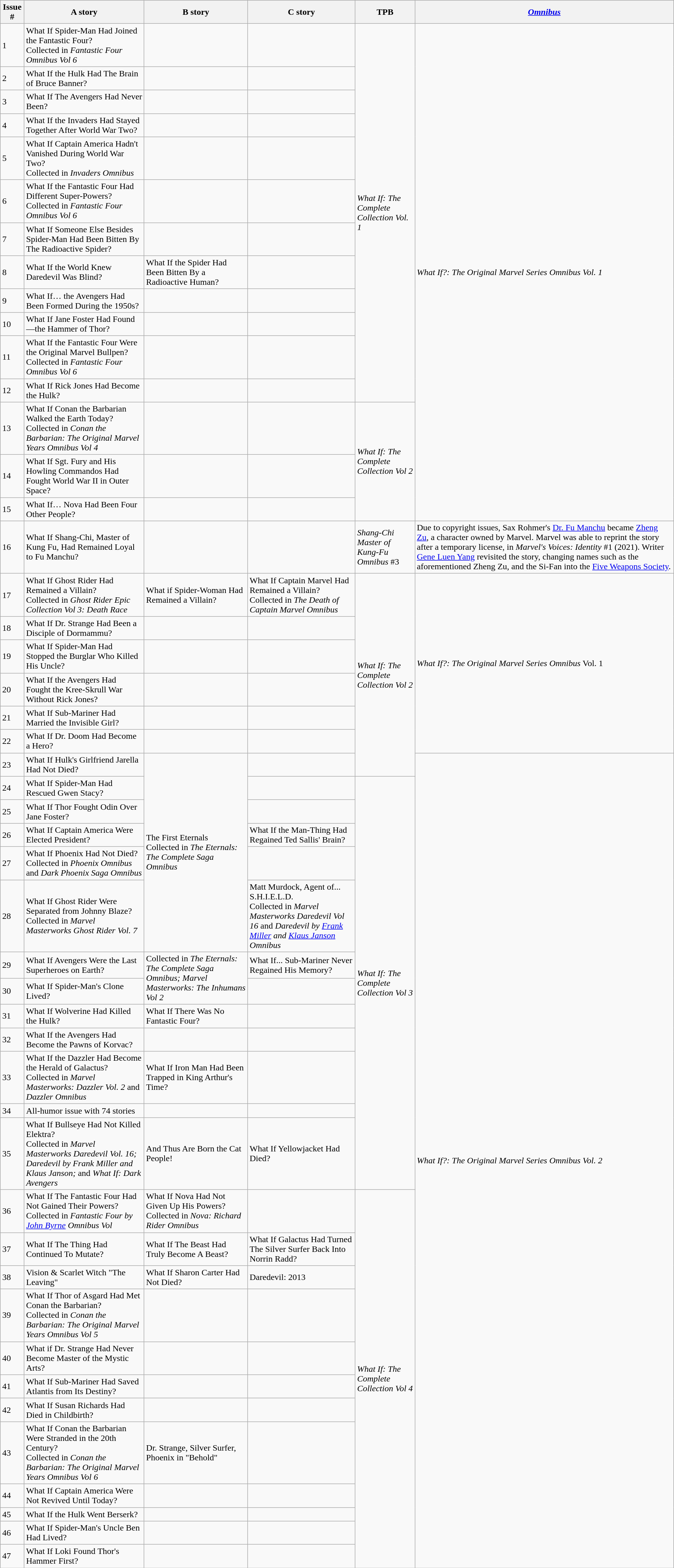<table class="wikitable">
<tr>
<th>Issue #</th>
<th>A story</th>
<th>B story</th>
<th>C story</th>
<th>TPB</th>
<th><em><a href='#'>Omnibus</a></em></th>
</tr>
<tr>
<td>1</td>
<td>What If Spider-Man Had Joined the Fantastic Four?<br>Collected in <em>Fantastic Four Omnibus Vol 6</em></td>
<td></td>
<td></td>
<td rowspan="12"><em>What If: The Complete Collection Vol. 1</em></td>
<td rowspan="15"><em>What If?: The Original Marvel Series Omnibus Vol. 1</em></td>
</tr>
<tr>
<td>2</td>
<td>What If the Hulk Had The Brain of Bruce Banner?</td>
<td></td>
<td></td>
</tr>
<tr>
<td>3</td>
<td>What If The Avengers Had Never Been?</td>
<td></td>
<td></td>
</tr>
<tr>
<td>4</td>
<td>What If the Invaders Had Stayed Together After World War Two?</td>
<td></td>
<td></td>
</tr>
<tr>
<td>5</td>
<td>What If Captain America Hadn't Vanished During World War Two?<br>Collected in <em>Invaders Omnibus</em></td>
<td></td>
<td></td>
</tr>
<tr>
<td>6</td>
<td>What If the Fantastic Four Had Different Super-Powers?<br>Collected in <em>Fantastic Four Omnibus Vol 6</em></td>
<td></td>
<td></td>
</tr>
<tr>
<td>7</td>
<td>What If Someone Else Besides Spider-Man Had Been Bitten By The Radioactive Spider?</td>
<td></td>
<td></td>
</tr>
<tr>
<td>8</td>
<td>What If the World Knew Daredevil Was Blind?</td>
<td>What If the Spider Had Been Bitten By a Radioactive Human?</td>
<td></td>
</tr>
<tr>
<td>9</td>
<td>What If… the Avengers Had Been Formed During the 1950s?</td>
<td></td>
<td></td>
</tr>
<tr>
<td>10</td>
<td>What If Jane Foster Had Found—the Hammer of Thor?</td>
<td></td>
<td></td>
</tr>
<tr>
<td>11</td>
<td>What If the Fantastic Four Were the Original Marvel Bullpen?<br>Collected in <em>Fantastic Four Omnibus Vol 6</em></td>
<td></td>
<td></td>
</tr>
<tr>
<td>12</td>
<td>What If Rick Jones Had Become the Hulk?</td>
<td></td>
<td></td>
</tr>
<tr>
<td>13</td>
<td>What If Conan the Barbarian Walked the Earth Today?<br>Collected in <em>Conan the Barbarian: The Original Marvel Years Omnibus Vol 4</em></td>
<td></td>
<td></td>
<td rowspan="3"><em>What If: The Complete Collection Vol 2</em></td>
</tr>
<tr>
<td>14</td>
<td>What If Sgt. Fury and His Howling Commandos Had Fought World War II in Outer Space?</td>
<td></td>
<td></td>
</tr>
<tr>
<td>15</td>
<td>What If… Nova Had Been Four Other People?</td>
<td></td>
<td></td>
</tr>
<tr>
<td>16</td>
<td>What If Shang-Chi, Master of Kung Fu, Had Remained Loyal to Fu Manchu?</td>
<td></td>
<td></td>
<td><em>Shang-Chi Master of Kung-Fu Omnibus</em> #3</td>
<td>Due to copyright issues, Sax Rohmer's <a href='#'>Dr. Fu Manchu</a> became <a href='#'>Zheng Zu</a>, a character owned by Marvel. Marvel was able to reprint the story after a temporary license, in <em>Marvel's Voices: Identity</em> #1 (2021). Writer <a href='#'>Gene Luen Yang</a> revisited the story, changing names such as the aforementioned Zheng Zu, and the Si-Fan into the <a href='#'>Five Weapons Society</a>.</td>
</tr>
<tr>
<td>17</td>
<td>What If Ghost Rider Had Remained a Villain?<br>Collected in <em>Ghost Rider Epic Collection Vol 3: Death Race</em></td>
<td>What if Spider-Woman Had Remained a Villain?</td>
<td>What If Captain Marvel Had Remained a Villain?<br>Collected in <em>The Death of Captain Marvel Omnibus</em></td>
<td rowspan="7"><em>What If: The Complete Collection Vol 2</em></td>
<td rowspan="6"><em>What If?: The Original Marvel Series Omnibus</em> Vol. 1</td>
</tr>
<tr>
<td>18</td>
<td>What If Dr. Strange Had Been a Disciple of Dormammu?</td>
<td></td>
<td></td>
</tr>
<tr>
<td>19</td>
<td>What If Spider-Man Had Stopped the Burglar Who Killed His Uncle?</td>
<td></td>
<td></td>
</tr>
<tr>
<td>20</td>
<td>What If the Avengers Had Fought the Kree-Skrull War Without Rick Jones?</td>
<td></td>
<td></td>
</tr>
<tr>
<td>21</td>
<td>What If Sub-Mariner Had Married the Invisible Girl?</td>
<td></td>
<td></td>
</tr>
<tr>
<td>22</td>
<td>What If Dr. Doom Had Become a Hero?</td>
<td></td>
<td></td>
</tr>
<tr>
<td>23</td>
<td>What If Hulk's Girlfriend Jarella Had Not Died?</td>
<td rowspan="6">The First Eternals<br>Collected in <em>The Eternals: The Complete Saga Omnibus</em></td>
<td></td>
<td rowspan="25"><em>What If?: The Original Marvel Series Omnibus Vol. 2</em></td>
</tr>
<tr>
<td>24</td>
<td>What If Spider-Man Had Rescued Gwen Stacy?</td>
<td></td>
<td rowspan="12"><em>What If: The Complete Collection Vol 3</em></td>
</tr>
<tr>
<td>25</td>
<td>What If Thor Fought Odin Over Jane Foster?</td>
<td></td>
</tr>
<tr>
<td>26</td>
<td>What If Captain America Were Elected President?</td>
<td>What If the Man-Thing Had Regained Ted Sallis' Brain?</td>
</tr>
<tr>
<td>27</td>
<td>What If Phoenix Had Not Died?<br>Collected in <em>Phoenix Omnibus</em> and <em>Dark Phoenix Saga Omnibus</em></td>
<td></td>
</tr>
<tr>
<td>28</td>
<td>What If Ghost Rider Were Separated from Johnny Blaze?<br>Collected in <em>Marvel Masterworks Ghost Rider Vol. 7</em></td>
<td>Matt Murdock, Agent of... S.H.I.E.L.D.<br>Collected in <em>Marvel Masterworks Daredevil Vol 16</em> and <em>Daredevil by <a href='#'>Frank Miller</a> and <a href='#'>Klaus Janson</a> Omnibus</em></td>
</tr>
<tr>
<td>29</td>
<td>What If Avengers Were the Last Superheroes on Earth?</td>
<td rowspan="2">Collected in <em>The Eternals: The Complete Saga Omnibus; Marvel Masterworks: The Inhumans Vol 2</em></td>
<td>What If... Sub-Mariner Never Regained His Memory?</td>
</tr>
<tr>
<td>30</td>
<td>What If Spider-Man's Clone Lived?</td>
<td></td>
</tr>
<tr>
<td>31</td>
<td>What If Wolverine Had Killed the Hulk?</td>
<td>What If There Was No Fantastic Four?</td>
<td></td>
</tr>
<tr>
<td>32</td>
<td>What If the Avengers Had Become the Pawns of Korvac?</td>
<td></td>
<td></td>
</tr>
<tr>
<td>33</td>
<td>What If the Dazzler Had Become the Herald of Galactus?<br>Collected in <em>Marvel Masterworks: Dazzler Vol. 2</em> and <em>Dazzler Omnibus</em></td>
<td>What If Iron Man Had Been Trapped in King Arthur's Time?</td>
<td></td>
</tr>
<tr>
<td>34</td>
<td>All-humor issue with 74 stories</td>
<td></td>
<td></td>
</tr>
<tr>
<td>35</td>
<td>What If Bullseye Had Not Killed Elektra?<br>Collected in <em>Marvel Masterworks Daredevil Vol. 16;</em> <em>Daredevil by Frank Miller and Klaus Janson;</em> and <em>What If: Dark Avengers</em></td>
<td>And Thus Are Born the Cat People!</td>
<td>What If Yellowjacket Had Died?</td>
</tr>
<tr>
<td>36</td>
<td>What If The Fantastic Four Had Not Gained Their Powers?<br>Collected in <em>Fantastic Four by <a href='#'>John Byrne</a> Omnibus Vol</em></td>
<td>What If Nova Had Not Given Up His Powers?<br>Collected in <em>Nova: Richard Rider Omnibus</em></td>
<td></td>
<td rowspan="12"><em>What If: The Complete Collection Vol 4</em></td>
</tr>
<tr>
<td>37</td>
<td>What If The Thing Had Continued To Mutate?</td>
<td>What If The Beast Had Truly Become A Beast?</td>
<td>What If Galactus Had Turned The Silver Surfer Back Into Norrin Radd?</td>
</tr>
<tr>
<td>38</td>
<td>Vision & Scarlet Witch "The Leaving"</td>
<td>What If Sharon Carter Had Not Died?</td>
<td>Daredevil: 2013</td>
</tr>
<tr>
<td>39</td>
<td>What If Thor of Asgard Had Met Conan the Barbarian?<br>Collected in <em>Conan the Barbarian: The Original Marvel Years Omnibus Vol 5</em></td>
<td></td>
<td></td>
</tr>
<tr>
<td>40</td>
<td>What if Dr. Strange Had Never Become Master of the Mystic Arts?</td>
<td></td>
<td></td>
</tr>
<tr>
<td>41</td>
<td>What If Sub-Mariner Had Saved Atlantis from Its Destiny?</td>
<td></td>
<td></td>
</tr>
<tr>
<td>42</td>
<td>What If Susan Richards Had Died in Childbirth?</td>
<td></td>
<td></td>
</tr>
<tr>
<td>43</td>
<td>What If Conan the Barbarian Were Stranded in the 20th Century?<br>Collected in <em>Conan the Barbarian: The Original Marvel Years Omnibus Vol 6</em></td>
<td>Dr. Strange, Silver Surfer, Phoenix in "Behold"</td>
<td></td>
</tr>
<tr>
<td>44</td>
<td>What If Captain America Were Not Revived Until Today?</td>
<td></td>
<td></td>
</tr>
<tr>
<td>45</td>
<td>What If the Hulk Went Berserk?</td>
<td></td>
<td></td>
</tr>
<tr>
<td>46</td>
<td>What If Spider-Man's Uncle Ben Had Lived?</td>
<td></td>
<td></td>
</tr>
<tr>
<td>47</td>
<td>What If Loki Found Thor's Hammer First?</td>
<td></td>
</tr>
</table>
